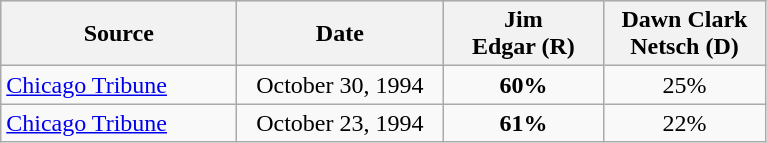<table class="wikitable" style="text-align:center">
<tr style="background:lightgrey;">
<th style="width:150px;">Source</th>
<th style="width:130px;">Date</th>
<th style="width:100px;">Jim<br>Edgar (R)</th>
<th style="width:100px;">Dawn Clark<br>Netsch (D)</th>
</tr>
<tr>
<td align=left><a href='#'>Chicago Tribune</a></td>
<td>October 30, 1994</td>
<td><strong>60%</strong></td>
<td>25%</td>
</tr>
<tr>
<td align=left><a href='#'>Chicago Tribune</a></td>
<td>October 23, 1994</td>
<td><strong>61%</strong></td>
<td>22%</td>
</tr>
</table>
